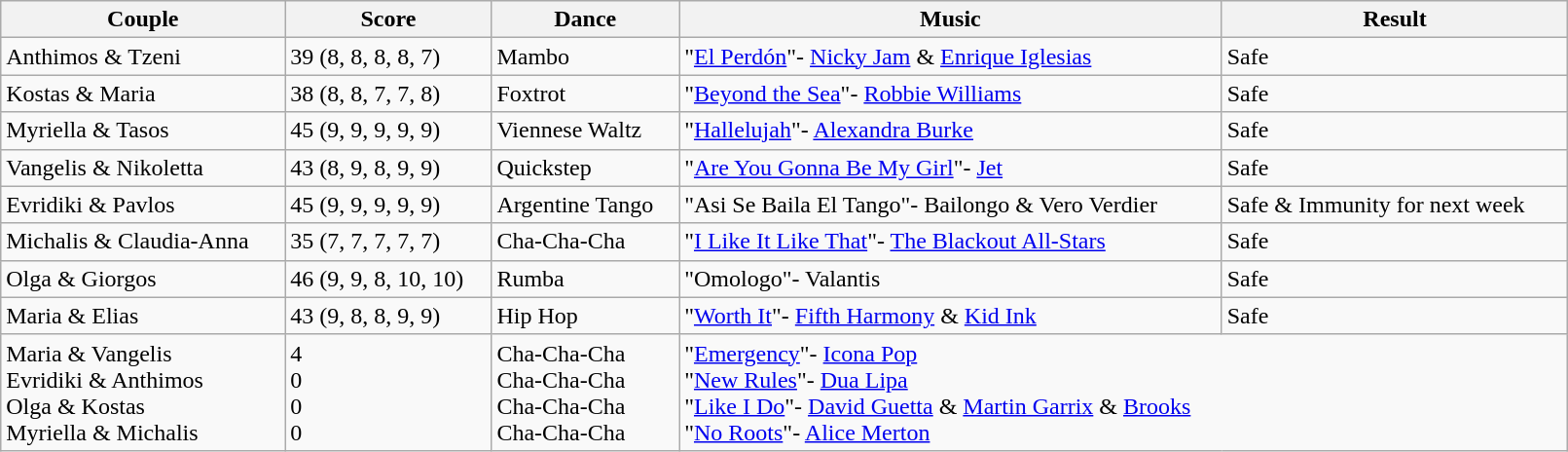<table class="wikitable sortable" style="width:85%;">
<tr>
<th>Couple</th>
<th>Score</th>
<th>Dance</th>
<th>Music</th>
<th>Result</th>
</tr>
<tr>
<td>Anthimos & Tzeni</td>
<td>39 (8, 8, 8, 8, 7)</td>
<td>Mambo</td>
<td>"<a href='#'>El Perdón</a>"- <a href='#'>Nicky Jam</a> & <a href='#'>Enrique Iglesias</a></td>
<td>Safe</td>
</tr>
<tr>
<td>Kostas & Maria</td>
<td>38 (8, 8, 7, 7, 8)</td>
<td>Foxtrot</td>
<td>"<a href='#'>Beyond the Sea</a>"- <a href='#'>Robbie Williams</a></td>
<td>Safe</td>
</tr>
<tr>
<td>Myriella & Tasos</td>
<td>45 (9, 9, 9, 9, 9)</td>
<td>Viennese Waltz</td>
<td>"<a href='#'>Hallelujah</a>"- <a href='#'>Alexandra Burke</a></td>
<td>Safe</td>
</tr>
<tr>
<td>Vangelis & Nikoletta</td>
<td>43 (8, 9, 8, 9, 9)</td>
<td>Quickstep</td>
<td>"<a href='#'>Are You Gonna Be My Girl</a>"- <a href='#'>Jet</a></td>
<td>Safe</td>
</tr>
<tr>
<td>Evridiki & Pavlos</td>
<td>45 (9, 9, 9, 9, 9)</td>
<td>Argentine Tango</td>
<td>"Asi Se Baila El Tango"- Bailongo & Vero Verdier</td>
<td>Safe & Immunity for next week</td>
</tr>
<tr>
<td>Michalis & Claudia-Anna</td>
<td>35 (7, 7, 7, 7, 7)</td>
<td>Cha-Cha-Cha</td>
<td>"<a href='#'>I Like It Like That</a>"- <a href='#'>The Blackout All-Stars</a></td>
<td>Safe</td>
</tr>
<tr>
<td>Olga & Giorgos</td>
<td>46 (9, 9, 8, 10, 10)</td>
<td>Rumba</td>
<td>"Omologo"- Valantis</td>
<td>Safe</td>
</tr>
<tr>
<td>Maria & Elias</td>
<td>43 (9, 8, 8, 9, 9)</td>
<td>Hip Hop</td>
<td>"<a href='#'>Worth It</a>"- <a href='#'>Fifth Harmony</a> & <a href='#'>Kid Ink</a></td>
<td>Safe</td>
</tr>
<tr>
<td>Maria & Vangelis<br>Evridiki & Anthimos<br>Olga & Kostas<br>Myriella & Michalis</td>
<td>4<br>0<br>0<br>0</td>
<td>Cha-Cha-Cha<br>Cha-Cha-Cha<br>Cha-Cha-Cha<br>Cha-Cha-Cha</td>
<td colspan="2">"<a href='#'>Emergency</a>"- <a href='#'>Icona Pop</a><br>"<a href='#'>New Rules</a>"- <a href='#'>Dua Lipa</a><br>"<a href='#'>Like I Do</a>"- <a href='#'>David Guetta</a> & <a href='#'>Martin Garrix</a> & <a href='#'>Brooks</a><br>"<a href='#'>No Roots</a>"- <a href='#'>Alice Merton</a></td>
</tr>
</table>
